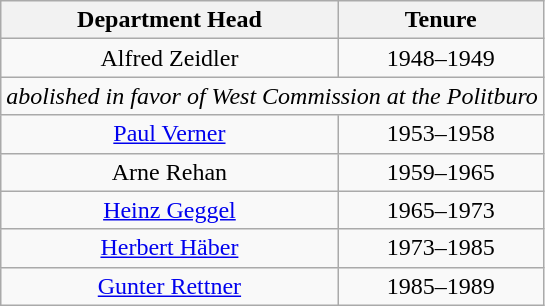<table class="wikitable" style="text-align: center;">
<tr>
<th>Department Head</th>
<th>Tenure</th>
</tr>
<tr>
<td>Alfred Zeidler</td>
<td>1948–1949</td>
</tr>
<tr>
<td colspan="2"><em>abolished in favor of West Commission at the Politburo</em></td>
</tr>
<tr>
<td><a href='#'>Paul Verner</a></td>
<td>1953–1958</td>
</tr>
<tr>
<td>Arne Rehan</td>
<td>1959–1965</td>
</tr>
<tr>
<td><a href='#'>Heinz Geggel</a></td>
<td>1965–1973</td>
</tr>
<tr>
<td><a href='#'>Herbert Häber</a></td>
<td>1973–1985</td>
</tr>
<tr>
<td><a href='#'>Gunter Rettner</a></td>
<td>1985–1989</td>
</tr>
</table>
